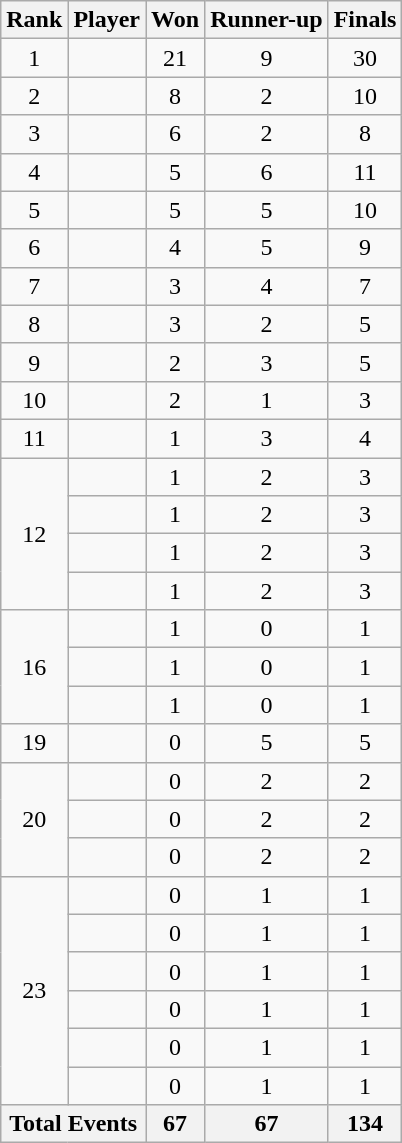<table class="wikitable sortable" style="text-align:center">
<tr>
<th>Rank</th>
<th>Player</th>
<th>Won</th>
<th>Runner-up</th>
<th>Finals</th>
</tr>
<tr>
<td>1</td>
<td align=left></td>
<td>21</td>
<td>9</td>
<td>30</td>
</tr>
<tr>
<td>2</td>
<td align=left></td>
<td>8</td>
<td>2</td>
<td>10</td>
</tr>
<tr>
<td>3</td>
<td align=left></td>
<td>6</td>
<td>2</td>
<td>8</td>
</tr>
<tr>
<td>4</td>
<td align=left></td>
<td>5</td>
<td>6</td>
<td>11</td>
</tr>
<tr>
<td>5</td>
<td align=left></td>
<td>5</td>
<td>5</td>
<td>10</td>
</tr>
<tr>
<td>6</td>
<td align=left></td>
<td>4</td>
<td>5</td>
<td>9</td>
</tr>
<tr>
<td>7</td>
<td align=left></td>
<td>3</td>
<td>4</td>
<td>7</td>
</tr>
<tr>
<td>8</td>
<td align=left></td>
<td>3</td>
<td>2</td>
<td>5</td>
</tr>
<tr>
<td>9</td>
<td align=left></td>
<td>2</td>
<td>3</td>
<td>5</td>
</tr>
<tr>
<td>10</td>
<td align=left></td>
<td>2</td>
<td>1</td>
<td>3</td>
</tr>
<tr>
<td>11</td>
<td align=left></td>
<td>1</td>
<td>3</td>
<td>4</td>
</tr>
<tr>
<td rowspan="4">12</td>
<td align=left></td>
<td>1</td>
<td>2</td>
<td>3</td>
</tr>
<tr>
<td align=left></td>
<td>1</td>
<td>2</td>
<td>3</td>
</tr>
<tr>
<td align=left></td>
<td>1</td>
<td>2</td>
<td>3</td>
</tr>
<tr>
<td align=left></td>
<td>1</td>
<td>2</td>
<td>3</td>
</tr>
<tr>
<td rowspan="3">16</td>
<td align=left></td>
<td>1</td>
<td>0</td>
<td>1</td>
</tr>
<tr>
<td align=left></td>
<td>1</td>
<td>0</td>
<td>1</td>
</tr>
<tr>
<td align=left></td>
<td>1</td>
<td>0</td>
<td>1</td>
</tr>
<tr>
<td>19</td>
<td align=left></td>
<td>0</td>
<td>5</td>
<td>5</td>
</tr>
<tr>
<td rowspan="3">20</td>
<td align=left></td>
<td>0</td>
<td>2</td>
<td>2</td>
</tr>
<tr>
<td align=left></td>
<td>0</td>
<td>2</td>
<td>2</td>
</tr>
<tr>
<td align=left></td>
<td>0</td>
<td>2</td>
<td>2</td>
</tr>
<tr>
<td rowspan="6">23</td>
<td align=left></td>
<td>0</td>
<td>1</td>
<td>1</td>
</tr>
<tr>
<td align=left></td>
<td>0</td>
<td>1</td>
<td>1</td>
</tr>
<tr>
<td align=left></td>
<td>0</td>
<td>1</td>
<td>1</td>
</tr>
<tr>
<td align=left></td>
<td>0</td>
<td>1</td>
<td>1</td>
</tr>
<tr>
<td align=left></td>
<td>0</td>
<td>1</td>
<td>1</td>
</tr>
<tr>
<td align=left></td>
<td>0</td>
<td>1</td>
<td>1</td>
</tr>
<tr>
<th colspan=2>Total Events</th>
<th>67</th>
<th>67</th>
<th>134</th>
</tr>
</table>
